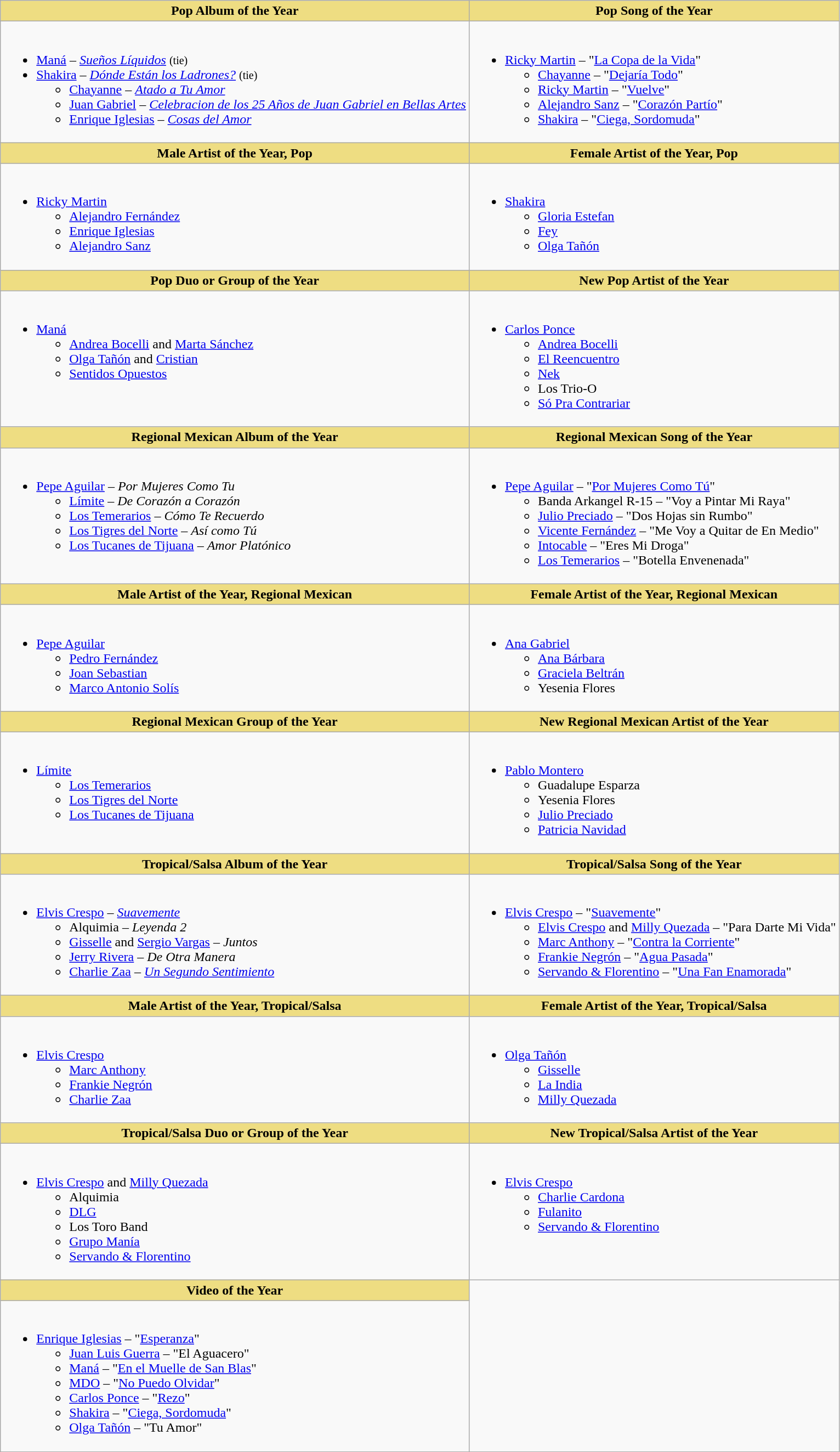<table class=wikitable>
<tr>
<th scope="col" style="background:#EEDD82;" ! style="width="50%">Pop Album of the Year</th>
<th scope="col" style="background:#EEDD82;" ! style="width="50%">Pop Song of the Year</th>
</tr>
<tr>
<td scope="row" valign="top"><br><ul><li><a href='#'>Maná</a> – <em><a href='#'>Sueños Líquidos</a></em> <small>(tie)</small></li><li><a href='#'>Shakira</a> – <em><a href='#'>Dónde Están los Ladrones?</a></em> <small>(tie)</small><ul><li><a href='#'>Chayanne</a> – <em><a href='#'>Atado a Tu Amor</a></em></li><li><a href='#'>Juan Gabriel</a> – <em><a href='#'>Celebracion de los 25 Años de Juan Gabriel en Bellas Artes</a></em></li><li><a href='#'>Enrique Iglesias</a> – <em><a href='#'>Cosas del Amor</a></em></li></ul></li></ul></td>
<td scope="row" valign="top"><br><ul><li><a href='#'>Ricky Martin</a> – "<a href='#'>La Copa de la Vida</a>"<ul><li><a href='#'>Chayanne</a> – "<a href='#'>Dejaría Todo</a>"</li><li><a href='#'>Ricky Martin</a> – "<a href='#'>Vuelve</a>"</li><li><a href='#'>Alejandro Sanz</a> – "<a href='#'>Corazón Partío</a>"</li><li><a href='#'>Shakira</a> – "<a href='#'>Ciega, Sordomuda</a>"</li></ul></li></ul></td>
</tr>
<tr>
<th scope="col" style="background:#EEDD82;" ! style="width="50%">Male Artist of the Year, Pop</th>
<th scope="col" style="background:#EEDD82;" ! style="width="50%">Female Artist of the Year, Pop</th>
</tr>
<tr>
<td scope="row" valign="top"><br><ul><li><a href='#'>Ricky Martin</a><ul><li><a href='#'>Alejandro Fernández</a></li><li><a href='#'>Enrique Iglesias</a></li><li><a href='#'>Alejandro Sanz</a></li></ul></li></ul></td>
<td scope="row" valign="top"><br><ul><li><a href='#'>Shakira</a><ul><li><a href='#'>Gloria Estefan</a></li><li><a href='#'>Fey</a></li><li><a href='#'>Olga Tañón</a></li></ul></li></ul></td>
</tr>
<tr>
<th scope="col" style="background:#EEDD82;" ! style="width="50%">Pop Duo or Group of the Year</th>
<th scope="col" style="background:#EEDD82;" ! style="width="50%">New Pop Artist of the Year</th>
</tr>
<tr>
<td scope="row" valign="top"><br><ul><li><a href='#'>Maná</a><ul><li><a href='#'>Andrea Bocelli</a> and <a href='#'>Marta Sánchez</a></li><li><a href='#'>Olga Tañón</a> and <a href='#'>Cristian</a></li><li><a href='#'>Sentidos Opuestos</a></li></ul></li></ul></td>
<td scope="row" valign="top"><br><ul><li><a href='#'>Carlos Ponce</a><ul><li><a href='#'>Andrea Bocelli</a></li><li><a href='#'>El Reencuentro</a></li><li><a href='#'>Nek</a></li><li>Los Trio-O</li><li><a href='#'>Só Pra Contrariar</a></li></ul></li></ul></td>
</tr>
<tr>
<th scope="col" style="background:#EEDD82;" ! style="width="50%">Regional Mexican Album of the Year</th>
<th scope="col" style="background:#EEDD82;" ! style="width="50%">Regional Mexican Song of the Year</th>
</tr>
<tr>
<td scope="row" valign="top"><br><ul><li><a href='#'>Pepe Aguilar</a> – <em>Por Mujeres Como Tu</em><ul><li><a href='#'>Límite</a> – <em>De Corazón a Corazón</em></li><li><a href='#'>Los Temerarios</a> – <em>Cómo Te Recuerdo</em></li><li><a href='#'>Los Tigres del Norte</a>  – <em>Así como Tú</em></li><li><a href='#'>Los Tucanes de Tijuana</a> – <em>Amor Platónico</em></li></ul></li></ul></td>
<td scope="row" valign="top"><br><ul><li><a href='#'>Pepe Aguilar</a> – "<a href='#'>Por Mujeres Como Tú</a>"<ul><li>Banda Arkangel R-15 – "Voy a Pintar Mi Raya"</li><li><a href='#'>Julio Preciado</a> – "Dos Hojas sin Rumbo"</li><li><a href='#'>Vicente Fernández</a> – "Me Voy a Quitar de En Medio"</li><li><a href='#'>Intocable</a> – "Eres Mi Droga"</li><li><a href='#'>Los Temerarios</a> – "Botella Envenenada"</li></ul></li></ul></td>
</tr>
<tr>
<th scope="col" style="background:#EEDD82;" ! style="width="50%">Male Artist of the Year, Regional Mexican</th>
<th scope="col" style="background:#EEDD82;" ! style="width="50%">Female Artist of the Year, Regional Mexican</th>
</tr>
<tr>
<td scope="row" valign="top"><br><ul><li><a href='#'>Pepe Aguilar</a><ul><li><a href='#'>Pedro Fernández</a></li><li><a href='#'>Joan Sebastian</a></li><li><a href='#'>Marco Antonio Solís</a></li></ul></li></ul></td>
<td scope="row" valign="top"><br><ul><li><a href='#'>Ana Gabriel</a><ul><li><a href='#'>Ana Bárbara</a></li><li><a href='#'>Graciela Beltrán</a></li><li>Yesenia Flores</li></ul></li></ul></td>
</tr>
<tr>
<th scope="col" style="background:#EEDD82;" ! style="width="50%">Regional Mexican Group of the Year</th>
<th scope="col" style="background:#EEDD82;" ! style="width="50%">New Regional Mexican Artist of the Year</th>
</tr>
<tr>
<td scope="row" valign="top"><br><ul><li><a href='#'>Límite</a><ul><li><a href='#'>Los Temerarios</a></li><li><a href='#'>Los Tigres del Norte</a></li><li><a href='#'>Los Tucanes de Tijuana</a></li></ul></li></ul></td>
<td scope="row" valign="top"><br><ul><li><a href='#'>Pablo Montero</a><ul><li>Guadalupe Esparza</li><li>Yesenia Flores</li><li><a href='#'>Julio Preciado</a></li><li><a href='#'>Patricia Navidad</a></li></ul></li></ul></td>
</tr>
<tr>
<th scope="col" style="background:#EEDD82;" ! style="width="50%">Tropical/Salsa Album of the Year</th>
<th scope="col" style="background:#EEDD82;" ! style="width="50%">Tropical/Salsa Song of the Year</th>
</tr>
<tr>
<td scope="row" valign="top"><br><ul><li><a href='#'>Elvis Crespo</a> – <em><a href='#'>Suavemente</a></em><ul><li>Alquimia – <em>Leyenda 2</em></li><li><a href='#'>Gisselle</a> and <a href='#'>Sergio Vargas</a> – <em>Juntos</em></li><li><a href='#'>Jerry Rivera</a> – <em>De Otra Manera</em></li><li><a href='#'>Charlie Zaa</a> – <em><a href='#'>Un Segundo Sentimiento</a></em></li></ul></li></ul></td>
<td scope="row" valign="top"><br><ul><li><a href='#'>Elvis Crespo</a> – "<a href='#'>Suavemente</a>"<ul><li><a href='#'>Elvis Crespo</a> and <a href='#'>Milly Quezada</a> – "Para Darte Mi Vida"</li><li><a href='#'>Marc Anthony</a> – "<a href='#'>Contra la Corriente</a>"</li><li><a href='#'>Frankie Negrón</a> – "<a href='#'>Agua Pasada</a>"</li><li><a href='#'>Servando & Florentino</a> – "<a href='#'>Una Fan Enamorada</a>"</li></ul></li></ul></td>
</tr>
<tr>
<th scope="col" style="background:#EEDD82;" ! style="width="50%">Male Artist of the Year, Tropical/Salsa</th>
<th scope="col" style="background:#EEDD82;" ! style="width="50%">Female Artist of the Year, Tropical/Salsa</th>
</tr>
<tr>
<td scope="row" valign="top"><br><ul><li><a href='#'>Elvis Crespo</a><ul><li><a href='#'>Marc Anthony</a></li><li><a href='#'>Frankie Negrón</a></li><li><a href='#'>Charlie Zaa</a></li></ul></li></ul></td>
<td scope="row" valign="top"><br><ul><li><a href='#'>Olga Tañón</a><ul><li><a href='#'>Gisselle</a></li><li><a href='#'>La India</a></li><li><a href='#'>Milly Quezada</a></li></ul></li></ul></td>
</tr>
<tr>
<th scope="col" style="background:#EEDD82;" ! style="width="50%">Tropical/Salsa Duo or Group of the Year</th>
<th scope="col" style="background:#EEDD82;" ! style="width="50%">New Tropical/Salsa Artist of the Year</th>
</tr>
<tr>
<td scope="row" valign="top"><br><ul><li><a href='#'>Elvis Crespo</a> and <a href='#'>Milly Quezada</a><ul><li>Alquimia</li><li><a href='#'>DLG</a></li><li>Los Toro Band</li><li><a href='#'>Grupo Manía</a></li><li><a href='#'>Servando & Florentino</a></li></ul></li></ul></td>
<td scope="row" valign="top"><br><ul><li><a href='#'>Elvis Crespo</a><ul><li><a href='#'>Charlie Cardona</a></li><li><a href='#'>Fulanito</a></li><li><a href='#'>Servando & Florentino</a></li></ul></li></ul></td>
</tr>
<tr>
<th scope="col" style="background:#EEDD82;" ! style="width="50%">Video of the Year</th>
</tr>
<tr>
<td scope="row" valign="top"><br><ul><li><a href='#'>Enrique Iglesias</a> – "<a href='#'>Esperanza</a>"<ul><li><a href='#'>Juan Luis Guerra</a> – "El Aguacero"</li><li><a href='#'>Maná</a> – "<a href='#'>En el Muelle de San Blas</a>"</li><li><a href='#'>MDO</a> – "<a href='#'>No Puedo Olvidar</a>"</li><li><a href='#'>Carlos Ponce</a> – "<a href='#'>Rezo</a>"</li><li><a href='#'>Shakira</a> – "<a href='#'>Ciega, Sordomuda</a>"</li><li><a href='#'>Olga Tañón</a> – "Tu Amor"</li></ul></li></ul></td>
</tr>
<tr>
</tr>
</table>
